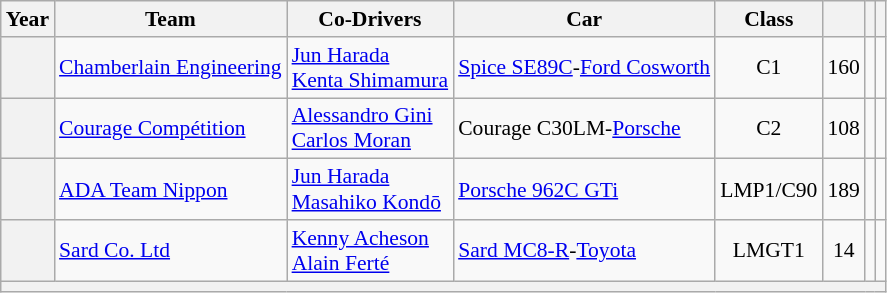<table class="wikitable" style="text-align:center; font-size:90%">
<tr>
<th scope="col">Year</th>
<th scope="col">Team</th>
<th scope="col">Co-Drivers</th>
<th scope="col">Car</th>
<th scope="col">Class</th>
<th scope="col"></th>
<th scope="col"></th>
<th scope="col"></th>
</tr>
<tr>
<th scope="row"></th>
<td align=left> <a href='#'>Chamberlain Engineering</a></td>
<td align=left> <a href='#'>Jun Harada</a><br> <a href='#'>Kenta Shimamura</a></td>
<td align=left><a href='#'>Spice SE89C</a>-<a href='#'>Ford Cosworth</a></td>
<td>C1</td>
<td>160</td>
<td></td>
<td></td>
</tr>
<tr>
<th scope="row"></th>
<td align=left> <a href='#'>Courage Compétition</a></td>
<td align=left> <a href='#'>Alessandro Gini</a><br> <a href='#'>Carlos Moran</a></td>
<td align=left>Courage C30LM-<a href='#'>Porsche</a></td>
<td>C2</td>
<td>108</td>
<td></td>
<td></td>
</tr>
<tr>
<th scope="row"></th>
<td align=left> <a href='#'>ADA Team Nippon</a></td>
<td align=left> <a href='#'>Jun Harada</a><br> <a href='#'>Masahiko Kondō</a></td>
<td align=left><a href='#'>Porsche 962C GTi</a></td>
<td>LMP1/C90</td>
<td>189</td>
<td></td>
<td></td>
</tr>
<tr>
<th scope="row"></th>
<td align=left> <a href='#'>Sard Co. Ltd</a></td>
<td align=left> <a href='#'>Kenny Acheson</a><br> <a href='#'>Alain Ferté</a></td>
<td align=left><a href='#'>Sard MC8-R</a>-<a href='#'>Toyota</a></td>
<td>LMGT1</td>
<td>14</td>
<td></td>
<td></td>
</tr>
<tr>
<th colspan="8"></th>
</tr>
</table>
